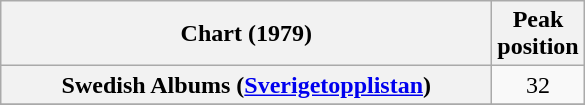<table class="wikitable plainrowheaders sortable" style="text-align:center;">
<tr>
<th scope="col" style="width:20em;">Chart (1979)</th>
<th scope="col">Peak<br>position</th>
</tr>
<tr>
<th scope="row">Swedish Albums (<a href='#'>Sverigetopplistan</a>)</th>
<td>32</td>
</tr>
<tr>
</tr>
</table>
